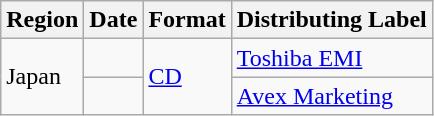<table class="wikitable">
<tr>
<th>Region</th>
<th>Date</th>
<th>Format</th>
<th>Distributing Label</th>
</tr>
<tr>
<td rowspan=2>Japan</td>
<td></td>
<td rowspan=2><a href='#'>CD</a></td>
<td><a href='#'>Toshiba EMI</a></td>
</tr>
<tr>
<td></td>
<td><a href='#'>Avex Marketing</a></td>
</tr>
</table>
